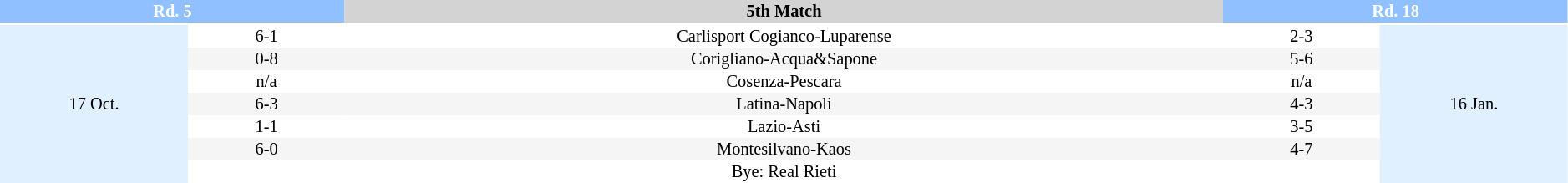<table border=0 cellspacing=0 cellpadding=1 style="font-size: 85%; text-align: center;" width=99%>
<tr>
<td colspan=2 style="background:#90C0FF;color:white;"><strong>Rd. 5</strong></td>
<td style="background:#D3D3D3"><strong>5th Match</strong></td>
<td colspan=2 style="background:#90C0FF;color:white;"><strong>Rd. 18 </strong></td>
</tr>
<tr align=center>
<th width=12%></th>
<th width=10%></th>
<th width=56%></th>
<th width=10%></th>
<th width=12%></th>
</tr>
<tr>
<td style="background:#E0F0FF" rowspan=7>17 Oct.</td>
<td>6-1</td>
<td>Carlisport Cogianco-Luparense</td>
<td>2-3</td>
<td rowspan=7 style="background:#E0F0FF">16 Jan.</td>
</tr>
<tr style="background:#F5F5F5">
<td>0-8</td>
<td>Corigliano-Acqua&Sapone</td>
<td>5-6</td>
</tr>
<tr style="background:#FFFFFF">
<td>n/a</td>
<td>Cosenza-Pescara</td>
<td>n/a</td>
</tr>
<tr style="background:#F5F5F5">
<td>6-3</td>
<td>Latina-Napoli</td>
<td>4-3</td>
</tr>
<tr style="background:#FFFFFF">
<td>1-1</td>
<td>Lazio-Asti</td>
<td>3-5</td>
</tr>
<tr style="background:#F5F5F5">
<td>6-0</td>
<td>Montesilvano-Kaos</td>
<td>4-7</td>
</tr>
<tr style="background:#FFFFFF">
<td></td>
<td>Bye: Real Rieti</td>
<td></td>
</tr>
</table>
